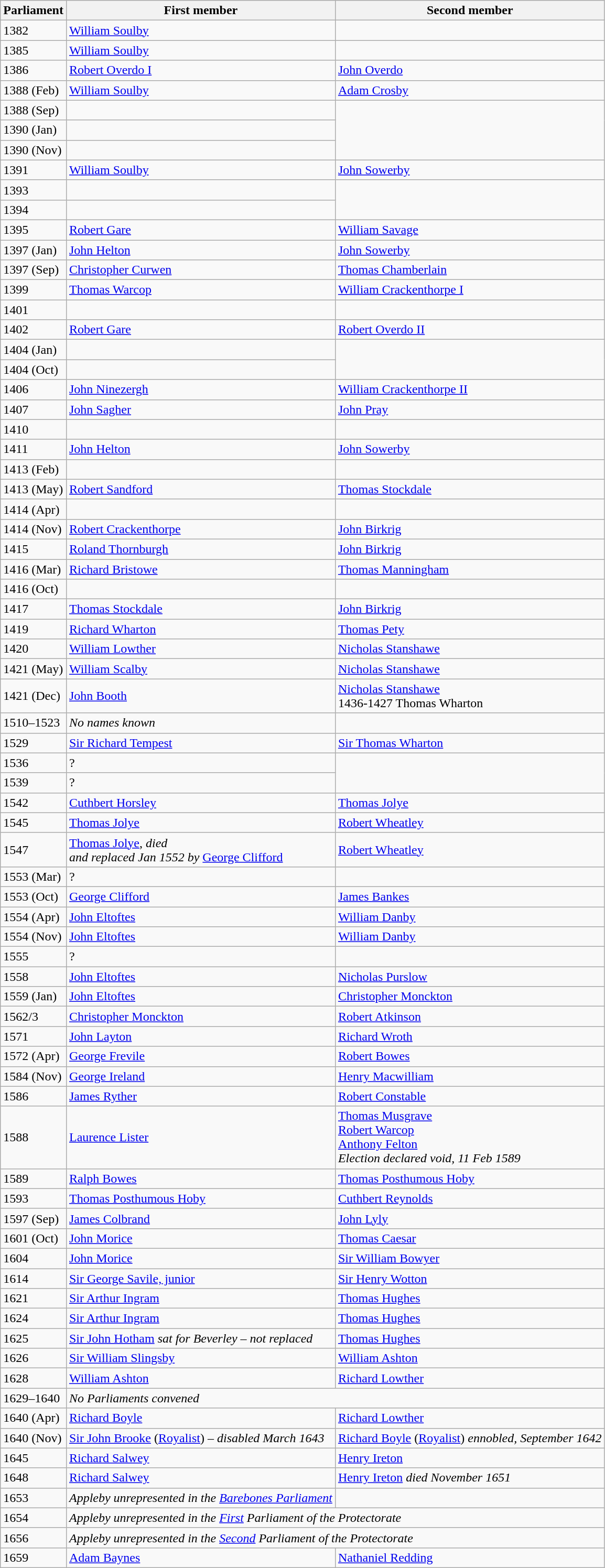<table class="wikitable">
<tr>
<th>Parliament</th>
<th>First member</th>
<th>Second member</th>
</tr>
<tr>
<td>1382</td>
<td><a href='#'>William Soulby</a></td>
<td></td>
</tr>
<tr>
<td>1385</td>
<td><a href='#'>William Soulby</a></td>
<td></td>
</tr>
<tr>
<td>1386</td>
<td><a href='#'>Robert Overdo I</a></td>
<td><a href='#'>John Overdo</a></td>
</tr>
<tr>
<td>1388 (Feb)</td>
<td><a href='#'>William Soulby</a></td>
<td><a href='#'>Adam Crosby</a></td>
</tr>
<tr>
<td>1388 (Sep)</td>
<td></td>
</tr>
<tr>
<td>1390 (Jan)</td>
<td></td>
</tr>
<tr>
<td>1390 (Nov)</td>
<td></td>
</tr>
<tr>
<td>1391</td>
<td><a href='#'>William Soulby</a></td>
<td><a href='#'>John Sowerby</a></td>
</tr>
<tr>
<td>1393</td>
<td></td>
</tr>
<tr>
<td>1394</td>
<td></td>
</tr>
<tr>
<td>1395</td>
<td><a href='#'>Robert Gare</a></td>
<td><a href='#'>William Savage</a></td>
</tr>
<tr>
<td>1397 (Jan)</td>
<td><a href='#'>John Helton</a></td>
<td><a href='#'>John Sowerby</a></td>
</tr>
<tr>
<td>1397 (Sep)</td>
<td><a href='#'>Christopher Curwen</a></td>
<td><a href='#'>Thomas Chamberlain</a></td>
</tr>
<tr>
<td>1399</td>
<td><a href='#'>Thomas Warcop</a></td>
<td><a href='#'>William Crackenthorpe I</a></td>
</tr>
<tr>
<td>1401</td>
<td></td>
</tr>
<tr>
<td>1402</td>
<td><a href='#'>Robert Gare</a></td>
<td><a href='#'>Robert Overdo II</a></td>
</tr>
<tr>
<td>1404 (Jan)</td>
<td></td>
</tr>
<tr>
<td>1404 (Oct)</td>
<td></td>
</tr>
<tr>
<td>1406</td>
<td><a href='#'>John Ninezergh</a></td>
<td><a href='#'>William Crackenthorpe II</a></td>
</tr>
<tr>
<td>1407</td>
<td><a href='#'>John Sagher</a></td>
<td><a href='#'>John Pray</a></td>
</tr>
<tr>
<td>1410</td>
<td></td>
</tr>
<tr>
<td>1411</td>
<td><a href='#'>John Helton</a></td>
<td><a href='#'>John Sowerby</a></td>
</tr>
<tr>
<td>1413 (Feb)</td>
<td></td>
</tr>
<tr>
<td>1413 (May)</td>
<td><a href='#'>Robert Sandford</a></td>
<td><a href='#'>Thomas Stockdale</a></td>
</tr>
<tr>
<td>1414 (Apr)</td>
<td></td>
</tr>
<tr>
<td>1414 (Nov)</td>
<td><a href='#'>Robert Crackenthorpe</a></td>
<td><a href='#'>John Birkrig</a></td>
</tr>
<tr>
<td>1415</td>
<td><a href='#'>Roland Thornburgh</a></td>
<td><a href='#'>John Birkrig</a></td>
</tr>
<tr>
<td>1416 (Mar)</td>
<td><a href='#'>Richard Bristowe</a></td>
<td><a href='#'>Thomas Manningham</a></td>
</tr>
<tr>
<td>1416 (Oct)</td>
<td></td>
</tr>
<tr>
<td>1417</td>
<td><a href='#'>Thomas Stockdale</a></td>
<td><a href='#'>John Birkrig</a></td>
</tr>
<tr>
<td>1419</td>
<td><a href='#'>Richard Wharton</a></td>
<td><a href='#'>Thomas Pety</a></td>
</tr>
<tr>
<td>1420</td>
<td><a href='#'>William Lowther</a></td>
<td><a href='#'>Nicholas Stanshawe</a></td>
</tr>
<tr>
<td>1421 (May)</td>
<td><a href='#'>William Scalby</a></td>
<td><a href='#'>Nicholas Stanshawe</a></td>
</tr>
<tr>
<td>1421 (Dec)</td>
<td><a href='#'>John Booth</a></td>
<td><a href='#'>Nicholas Stanshawe</a><br>1436-1427 Thomas Wharton</td>
</tr>
<tr>
<td>1510–1523</td>
<td><em>No names known</em></td>
</tr>
<tr>
<td>1529</td>
<td><a href='#'>Sir Richard Tempest</a></td>
<td><a href='#'>Sir Thomas Wharton</a></td>
</tr>
<tr>
<td>1536</td>
<td>?</td>
</tr>
<tr>
<td>1539</td>
<td>?</td>
</tr>
<tr>
<td>1542</td>
<td><a href='#'>Cuthbert Horsley</a></td>
<td><a href='#'>Thomas Jolye</a></td>
</tr>
<tr>
<td>1545</td>
<td><a href='#'>Thomas Jolye</a></td>
<td><a href='#'>Robert Wheatley</a></td>
</tr>
<tr>
<td>1547</td>
<td><a href='#'>Thomas Jolye</a>, <em>died<br>and replaced Jan 1552 by</em> <a href='#'>George Clifford</a></td>
<td><a href='#'>Robert Wheatley</a></td>
</tr>
<tr>
<td>1553 (Mar)</td>
<td>?</td>
</tr>
<tr>
<td>1553 (Oct)</td>
<td><a href='#'>George Clifford</a></td>
<td><a href='#'>James Bankes</a></td>
</tr>
<tr>
<td>1554 (Apr)</td>
<td><a href='#'>John Eltoftes</a></td>
<td><a href='#'>William Danby</a></td>
</tr>
<tr>
<td>1554 (Nov)</td>
<td><a href='#'>John Eltoftes</a></td>
<td><a href='#'>William Danby</a></td>
</tr>
<tr>
<td>1555</td>
<td>?</td>
</tr>
<tr>
<td>1558</td>
<td><a href='#'>John Eltoftes</a></td>
<td><a href='#'>Nicholas Purslow</a></td>
</tr>
<tr>
<td>1559 (Jan)</td>
<td><a href='#'>John Eltoftes</a></td>
<td><a href='#'>Christopher Monckton</a></td>
</tr>
<tr>
<td>1562/3</td>
<td><a href='#'>Christopher Monckton</a></td>
<td><a href='#'>Robert Atkinson</a></td>
</tr>
<tr>
<td>1571</td>
<td><a href='#'>John Layton</a></td>
<td><a href='#'>Richard Wroth</a></td>
</tr>
<tr>
<td>1572 (Apr)</td>
<td><a href='#'>George Frevile</a></td>
<td><a href='#'>Robert Bowes</a></td>
</tr>
<tr>
<td>1584 (Nov)</td>
<td><a href='#'>George Ireland</a></td>
<td><a href='#'>Henry Macwilliam</a></td>
</tr>
<tr>
<td>1586</td>
<td><a href='#'>James Ryther</a></td>
<td><a href='#'>Robert Constable</a></td>
</tr>
<tr>
<td>1588</td>
<td><a href='#'>Laurence Lister</a></td>
<td><a href='#'>Thomas Musgrave</a><br><a href='#'>Robert Warcop</a><br><a href='#'>Anthony Felton</a><br><em>Election declared void, 11 Feb 1589</em></td>
</tr>
<tr>
<td>1589</td>
<td><a href='#'>Ralph Bowes</a></td>
<td><a href='#'>Thomas Posthumous Hoby</a></td>
</tr>
<tr>
<td>1593</td>
<td><a href='#'>Thomas Posthumous Hoby</a></td>
<td><a href='#'>Cuthbert Reynolds</a></td>
</tr>
<tr>
<td>1597 (Sep)</td>
<td><a href='#'>James Colbrand</a></td>
<td><a href='#'>John Lyly</a></td>
</tr>
<tr>
<td>1601 (Oct)</td>
<td><a href='#'>John Morice</a></td>
<td><a href='#'>Thomas Caesar</a></td>
</tr>
<tr>
<td>1604</td>
<td><a href='#'>John Morice</a></td>
<td><a href='#'>Sir William Bowyer</a></td>
</tr>
<tr>
<td>1614</td>
<td><a href='#'>Sir George Savile, junior</a></td>
<td><a href='#'>Sir Henry Wotton</a></td>
</tr>
<tr>
<td>1621</td>
<td><a href='#'>Sir Arthur Ingram</a></td>
<td><a href='#'>Thomas Hughes</a></td>
</tr>
<tr>
<td>1624</td>
<td><a href='#'>Sir Arthur Ingram</a></td>
<td><a href='#'>Thomas Hughes</a></td>
</tr>
<tr>
<td>1625</td>
<td><a href='#'>Sir John Hotham</a> <em>sat for Beverley – not replaced</em></td>
<td><a href='#'>Thomas Hughes</a></td>
</tr>
<tr>
<td>1626</td>
<td><a href='#'>Sir William Slingsby</a></td>
<td><a href='#'>William Ashton</a></td>
</tr>
<tr>
<td>1628</td>
<td><a href='#'>William Ashton</a></td>
<td><a href='#'>Richard Lowther</a></td>
</tr>
<tr>
<td>1629–1640</td>
<td colspan = "2"><em>No Parliaments convened</em></td>
</tr>
<tr>
<td>1640 (Apr)</td>
<td><a href='#'>Richard Boyle</a></td>
<td><a href='#'>Richard Lowther</a></td>
</tr>
<tr>
<td>1640 (Nov)</td>
<td><a href='#'>Sir John Brooke</a> (<a href='#'>Royalist</a>) – <em>disabled March 1643</em></td>
<td><a href='#'>Richard Boyle</a> (<a href='#'>Royalist</a>) <em>ennobled, September 1642</em></td>
</tr>
<tr>
<td>1645</td>
<td><a href='#'>Richard Salwey</a></td>
<td><a href='#'>Henry Ireton</a></td>
</tr>
<tr>
<td>1648</td>
<td><a href='#'>Richard Salwey</a></td>
<td><a href='#'>Henry Ireton</a> <em>died November 1651</em></td>
</tr>
<tr>
<td>1653</td>
<td colsspan = "2"><em>Appleby unrepresented in the <a href='#'>Barebones Parliament</a></em></td>
</tr>
<tr>
<td>1654</td>
<td colspan = "2"><em>Appleby unrepresented in the <a href='#'>First</a> Parliament of the Protectorate</em></td>
</tr>
<tr>
<td>1656</td>
<td colspan = "2"><em>Appleby unrepresented in the <a href='#'>Second</a> Parliament of the Protectorate</em></td>
</tr>
<tr>
<td>1659</td>
<td><a href='#'>Adam Baynes</a></td>
<td><a href='#'>Nathaniel Redding</a></td>
</tr>
</table>
